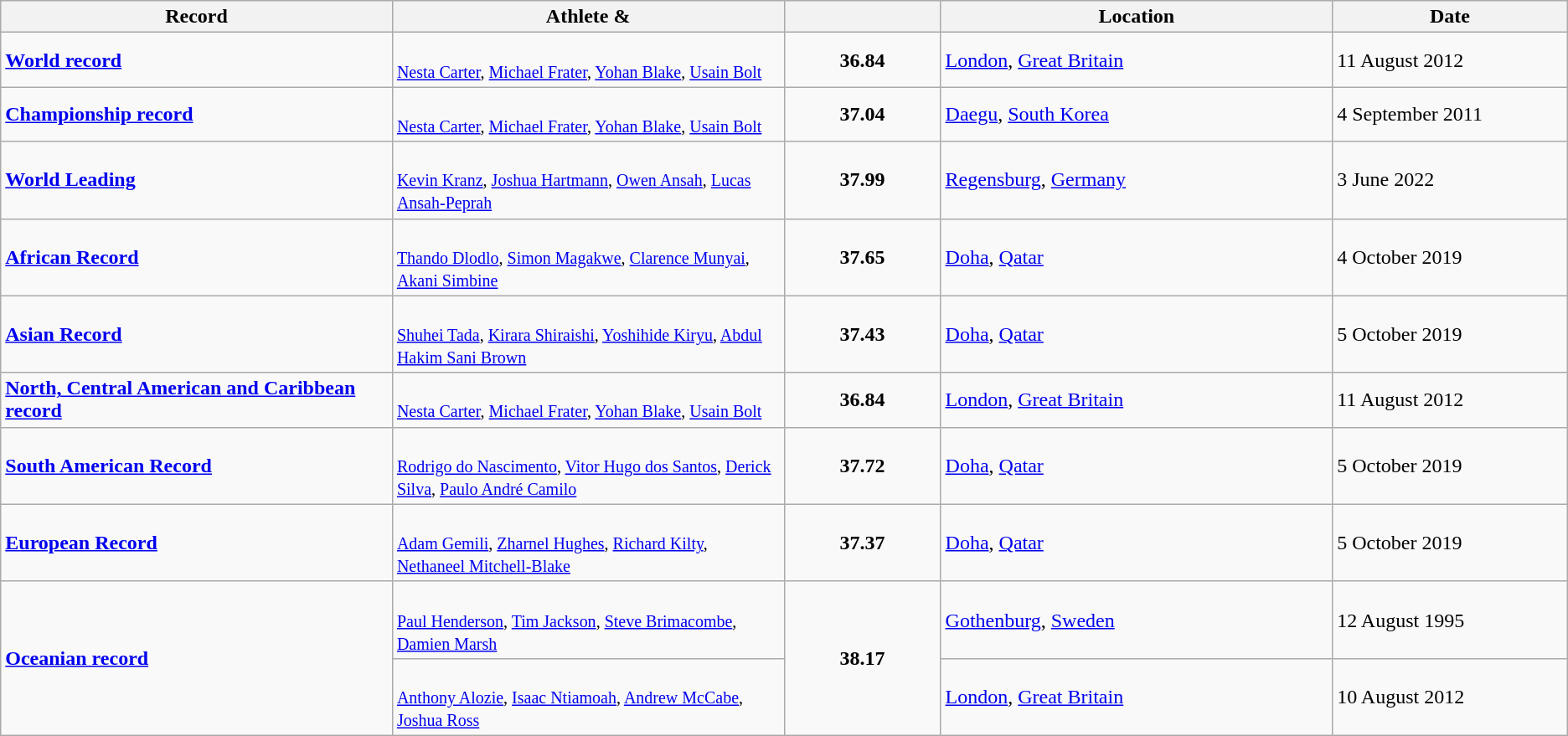<table class="wikitable">
<tr>
<th width=25% align=center>Record</th>
<th width=25% align=center>Athlete & </th>
<th width=10% align=center></th>
<th width=25% align=center>Location</th>
<th width=15% align=center>Date</th>
</tr>
<tr>
<td><strong><a href='#'>World record</a></strong></td>
<td><br><small><a href='#'>Nesta Carter</a>, <a href='#'>Michael Frater</a>, <a href='#'>Yohan Blake</a>, <a href='#'>Usain Bolt</a></small></td>
<td align=center><strong>36.84</strong></td>
<td><a href='#'>London</a>, <a href='#'>Great Britain</a></td>
<td>11 August 2012</td>
</tr>
<tr>
<td><strong><a href='#'>Championship record</a></strong></td>
<td><br><small><a href='#'>Nesta Carter</a>, <a href='#'>Michael Frater</a>, <a href='#'>Yohan Blake</a>, <a href='#'>Usain Bolt</a></small></td>
<td align=center><strong>37.04</strong></td>
<td><a href='#'>Daegu</a>, <a href='#'>South Korea</a></td>
<td>4 September 2011</td>
</tr>
<tr>
<td><strong><a href='#'>World Leading</a></strong></td>
<td><br><small><a href='#'>Kevin Kranz</a>, <a href='#'>Joshua Hartmann</a>, <a href='#'>Owen Ansah</a>, <a href='#'>Lucas Ansah-Peprah</a></small></td>
<td align=center><strong>37.99</strong></td>
<td><a href='#'>Regensburg</a>, <a href='#'>Germany</a></td>
<td>3 June 2022</td>
</tr>
<tr>
<td><strong><a href='#'>African Record</a></strong></td>
<td><br><small><a href='#'>Thando Dlodlo</a>, <a href='#'>Simon Magakwe</a>, <a href='#'>Clarence Munyai</a>, <a href='#'>Akani Simbine</a></small></td>
<td align=center><strong>37.65</strong></td>
<td><a href='#'>Doha</a>, <a href='#'>Qatar</a></td>
<td>4 October 2019</td>
</tr>
<tr>
<td><strong><a href='#'>Asian Record</a></strong></td>
<td><br><small><a href='#'>Shuhei Tada</a>, <a href='#'>Kirara Shiraishi</a>, <a href='#'>Yoshihide Kiryu</a>, <a href='#'>Abdul Hakim Sani Brown</a></small></td>
<td align=center><strong>37.43</strong></td>
<td><a href='#'>Doha</a>, <a href='#'>Qatar</a></td>
<td>5 October 2019</td>
</tr>
<tr>
<td><strong><a href='#'>North, Central American and Caribbean record</a></strong></td>
<td><br><small><a href='#'>Nesta Carter</a>, <a href='#'>Michael Frater</a>, <a href='#'>Yohan Blake</a>, <a href='#'>Usain Bolt</a></small></td>
<td align=center><strong>36.84</strong></td>
<td><a href='#'>London</a>, <a href='#'>Great Britain</a></td>
<td>11 August 2012</td>
</tr>
<tr>
<td><strong><a href='#'>South American Record</a></strong></td>
<td><br><small><a href='#'>Rodrigo do Nascimento</a>, <a href='#'>Vitor Hugo dos Santos</a>, <a href='#'>Derick Silva</a>, <a href='#'>Paulo André Camilo</a></small></td>
<td align=center><strong>37.72</strong></td>
<td><a href='#'>Doha</a>, <a href='#'>Qatar</a></td>
<td>5 October 2019</td>
</tr>
<tr>
<td><strong><a href='#'>European Record</a></strong></td>
<td><br><small><a href='#'>Adam Gemili</a>, <a href='#'>Zharnel Hughes</a>, <a href='#'>Richard Kilty</a>, <a href='#'>Nethaneel Mitchell-Blake</a></small></td>
<td align=center><strong>37.37</strong></td>
<td><a href='#'>Doha</a>, <a href='#'>Qatar</a></td>
<td>5 October 2019</td>
</tr>
<tr>
<td rowspan=2><strong><a href='#'>Oceanian record</a></strong></td>
<td><br><small><a href='#'>Paul Henderson</a>, <a href='#'>Tim Jackson</a>, <a href='#'>Steve Brimacombe</a>, <a href='#'>Damien Marsh</a></small></td>
<td rowspan=2 align=center><strong>38.17</strong></td>
<td><a href='#'>Gothenburg</a>, <a href='#'>Sweden</a></td>
<td>12 August 1995</td>
</tr>
<tr>
<td><br><small><a href='#'>Anthony Alozie</a>, <a href='#'>Isaac Ntiamoah</a>, <a href='#'>Andrew McCabe</a>, <a href='#'>Joshua Ross</a></small></td>
<td><a href='#'>London</a>, <a href='#'>Great Britain</a></td>
<td>10 August 2012</td>
</tr>
</table>
